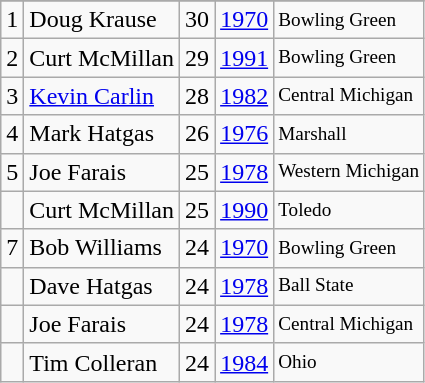<table class="wikitable">
<tr>
</tr>
<tr>
<td>1</td>
<td>Doug Krause</td>
<td>30</td>
<td><a href='#'>1970</a></td>
<td style="font-size:80%;">Bowling Green</td>
</tr>
<tr>
<td>2</td>
<td>Curt McMillan</td>
<td>29</td>
<td><a href='#'>1991</a></td>
<td style="font-size:80%;">Bowling Green</td>
</tr>
<tr>
<td>3</td>
<td><a href='#'>Kevin Carlin</a></td>
<td>28</td>
<td><a href='#'>1982</a></td>
<td style="font-size:80%;">Central Michigan</td>
</tr>
<tr>
<td>4</td>
<td>Mark Hatgas</td>
<td>26</td>
<td><a href='#'>1976</a></td>
<td style="font-size:80%;">Marshall</td>
</tr>
<tr>
<td>5</td>
<td>Joe Farais</td>
<td>25</td>
<td><a href='#'>1978</a></td>
<td style="font-size:80%;">Western Michigan</td>
</tr>
<tr>
<td></td>
<td>Curt McMillan</td>
<td>25</td>
<td><a href='#'>1990</a></td>
<td style="font-size:80%;">Toledo</td>
</tr>
<tr>
<td>7</td>
<td>Bob Williams</td>
<td>24</td>
<td><a href='#'>1970</a></td>
<td style="font-size:80%;">Bowling Green</td>
</tr>
<tr>
<td></td>
<td>Dave Hatgas</td>
<td>24</td>
<td><a href='#'>1978</a></td>
<td style="font-size:80%;">Ball State</td>
</tr>
<tr>
<td></td>
<td>Joe Farais</td>
<td>24</td>
<td><a href='#'>1978</a></td>
<td style="font-size:80%;">Central Michigan</td>
</tr>
<tr>
<td></td>
<td>Tim Colleran</td>
<td>24</td>
<td><a href='#'>1984</a></td>
<td style="font-size:80%;">Ohio</td>
</tr>
</table>
